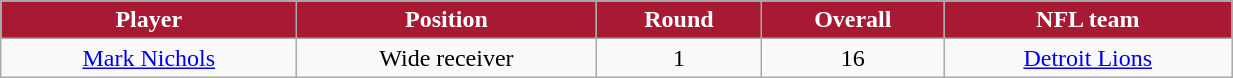<table class="wikitable" width="65%">
<tr align="center" style="background:#A81933;color:#FFFFFF;">
<td><strong>Player</strong></td>
<td><strong>Position</strong></td>
<td><strong>Round</strong></td>
<td><strong>Overall</strong></td>
<td><strong>NFL team</strong></td>
</tr>
<tr align="center" bgcolor="">
<td><a href='#'>Mark Nichols</a></td>
<td>Wide receiver</td>
<td>1</td>
<td>16</td>
<td><a href='#'>Detroit Lions</a></td>
</tr>
</table>
